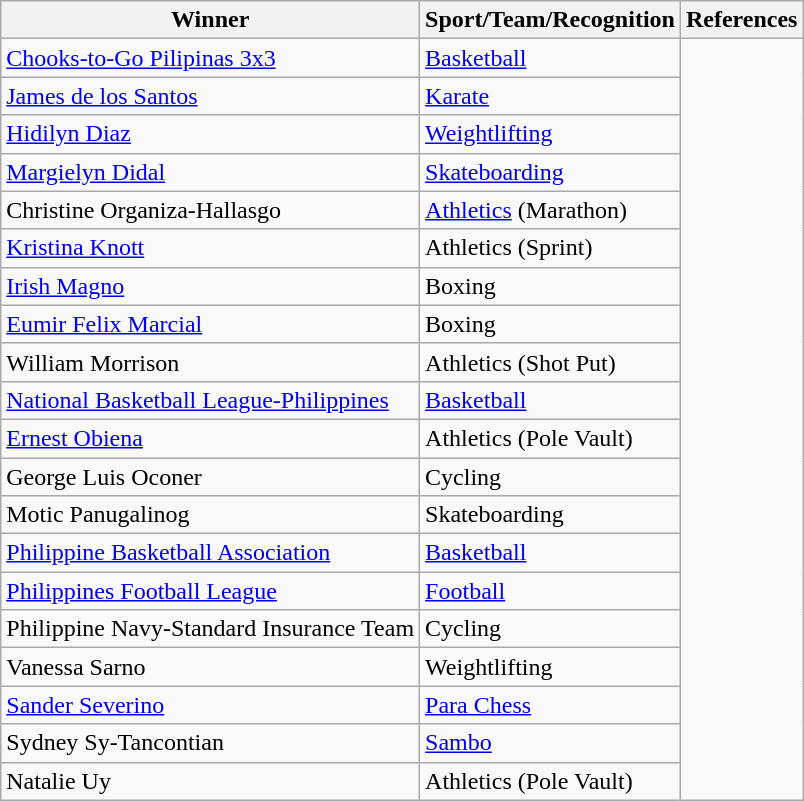<table class="wikitable">
<tr>
<th>Winner</th>
<th>Sport/Team/Recognition</th>
<th>References</th>
</tr>
<tr>
<td><a href='#'>Chooks-to-Go Pilipinas 3x3</a></td>
<td><a href='#'>Basketball</a>  <br> </td>
<td rowspan=22></td>
</tr>
<tr>
<td><a href='#'>James de los Santos</a></td>
<td><a href='#'>Karate</a>  <br> </td>
</tr>
<tr>
<td><a href='#'>Hidilyn Diaz</a></td>
<td><a href='#'>Weightlifting</a>  <br> </td>
</tr>
<tr>
<td><a href='#'>Margielyn Didal</a></td>
<td><a href='#'>Skateboarding</a>  <br> </td>
</tr>
<tr>
<td>Christine Organiza-Hallasgo</td>
<td><a href='#'>Athletics</a> (Marathon) <br> </td>
</tr>
<tr>
<td><a href='#'>Kristina Knott</a></td>
<td>Athletics (Sprint) <br> </td>
</tr>
<tr>
<td><a href='#'>Irish Magno</a></td>
<td>Boxing <br> </td>
</tr>
<tr>
<td><a href='#'>Eumir Felix Marcial</a></td>
<td>Boxing <br> </td>
</tr>
<tr>
<td>William Morrison</td>
<td>Athletics (Shot Put)<br> </td>
</tr>
<tr>
<td><a href='#'>National Basketball League-Philippines</a></td>
<td><a href='#'>Basketball</a>  <br> </td>
</tr>
<tr>
<td><a href='#'>Ernest Obiena</a></td>
<td>Athletics (Pole Vault)  <br> </td>
</tr>
<tr>
<td>George Luis Oconer</td>
<td>Cycling <br> </td>
</tr>
<tr>
<td>Motic Panugalinog</td>
<td>Skateboarding  <br> </td>
</tr>
<tr>
<td><a href='#'>Philippine Basketball Association</a></td>
<td><a href='#'>Basketball</a>  <br> </td>
</tr>
<tr>
<td><a href='#'>Philippines Football League</a></td>
<td><a href='#'>Football</a>  <br> </td>
</tr>
<tr>
<td>Philippine Navy-Standard Insurance Team</td>
<td>Cycling <br> </td>
</tr>
<tr>
<td>Vanessa Sarno</td>
<td>Weightlifting  <br> </td>
</tr>
<tr>
<td><a href='#'>Sander Severino</a></td>
<td><a href='#'>Para Chess</a> <br> </td>
</tr>
<tr>
<td>Sydney Sy-Tancontian</td>
<td><a href='#'>Sambo</a>  <br> </td>
</tr>
<tr>
<td>Natalie Uy</td>
<td>Athletics (Pole Vault) <br> </td>
</tr>
</table>
